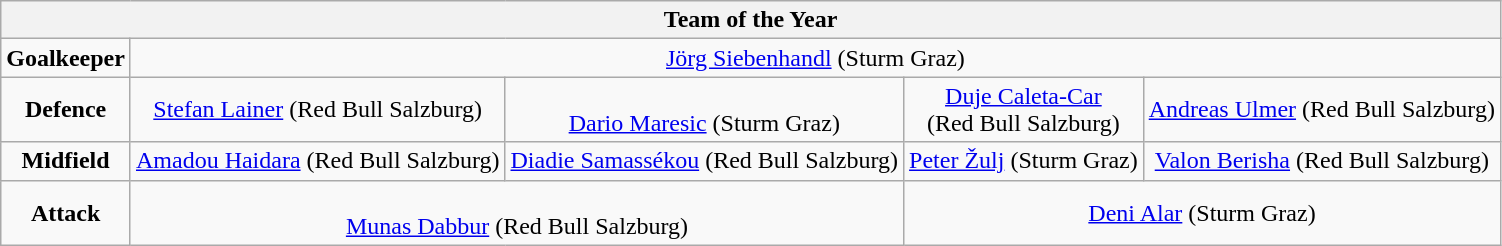<table class="wikitable" style="text-align:center">
<tr>
<th colspan="13">Team of the Year</th>
</tr>
<tr>
<td><strong>Goalkeeper</strong></td>
<td colspan="4"> <a href='#'>Jörg Siebenhandl</a> (Sturm Graz)</td>
</tr>
<tr>
<td><strong>Defence</strong></td>
<td> <a href='#'>Stefan Lainer</a> (Red Bull Salzburg)</td>
<td><br><a href='#'>Dario Maresic</a>
(Sturm Graz)</td>
<td> <a href='#'>Duje Caleta-Car</a><br>(Red Bull Salzburg)</td>
<td> <a href='#'>Andreas Ulmer</a> (Red Bull Salzburg)</td>
</tr>
<tr>
<td><strong>Midfield</strong></td>
<td> <a href='#'>Amadou Haidara</a> (Red Bull Salzburg)</td>
<td> <a href='#'>Diadie Samassékou</a> (Red Bull Salzburg)</td>
<td> <a href='#'>Peter Žulj</a> (Sturm Graz)</td>
<td> <a href='#'>Valon Berisha</a> (Red Bull Salzburg)</td>
</tr>
<tr>
<td><strong>Attack</strong></td>
<td colspan="2.5"><br> <a href='#'>Munas Dabbur</a> (Red Bull Salzburg)</td>
<td colspan="2.5"> <a href='#'>Deni Alar</a> (Sturm Graz)</td>
</tr>
</table>
